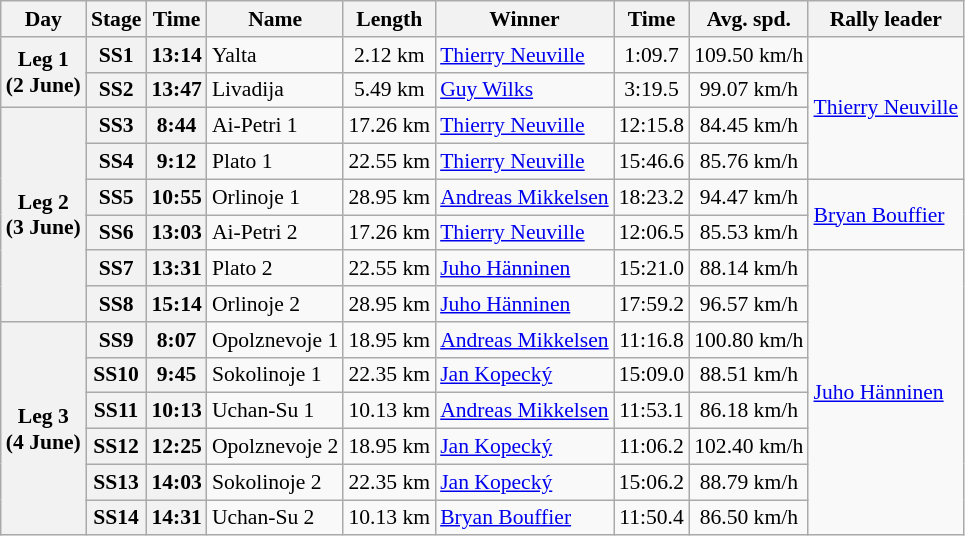<table class="wikitable" style="text-align: center; font-size: 90%; max-width: 950px;">
<tr>
<th>Day</th>
<th>Stage</th>
<th>Time</th>
<th>Name</th>
<th>Length</th>
<th>Winner</th>
<th>Time</th>
<th>Avg. spd.</th>
<th>Rally leader</th>
</tr>
<tr>
<th rowspan="2">Leg 1<br>(2 June)</th>
<th>SS1</th>
<th>13:14</th>
<td align=left>Yalta</td>
<td>2.12 km</td>
<td align=left> <a href='#'>Thierry Neuville</a></td>
<td>1:09.7</td>
<td>109.50 km/h</td>
<td align=left rowspan=4> <a href='#'>Thierry Neuville</a></td>
</tr>
<tr>
<th>SS2</th>
<th>13:47</th>
<td align=left>Livadija</td>
<td>5.49 km</td>
<td align=left> <a href='#'>Guy Wilks</a></td>
<td>3:19.5</td>
<td>99.07 km/h</td>
</tr>
<tr>
<th rowspan="6">Leg 2<br>(3 June)</th>
<th>SS3</th>
<th>8:44</th>
<td align=left>Ai-Petri 1</td>
<td>17.26 km</td>
<td align=left> <a href='#'>Thierry Neuville</a></td>
<td>12:15.8</td>
<td>84.45 km/h</td>
</tr>
<tr>
<th>SS4</th>
<th>9:12</th>
<td align=left>Plato 1</td>
<td>22.55 km</td>
<td align=left> <a href='#'>Thierry Neuville</a></td>
<td>15:46.6</td>
<td>85.76 km/h</td>
</tr>
<tr>
<th>SS5</th>
<th>10:55</th>
<td align=left>Orlinoje 1</td>
<td>28.95 km</td>
<td align=left> <a href='#'>Andreas Mikkelsen</a></td>
<td>18:23.2</td>
<td>94.47 km/h</td>
<td align=left rowspan=2> <a href='#'>Bryan Bouffier</a></td>
</tr>
<tr>
<th>SS6</th>
<th>13:03</th>
<td align=left>Ai-Petri 2</td>
<td>17.26 km</td>
<td align=left> <a href='#'>Thierry Neuville</a></td>
<td>12:06.5</td>
<td>85.53 km/h</td>
</tr>
<tr>
<th>SS7</th>
<th>13:31</th>
<td align=left>Plato 2</td>
<td>22.55 km</td>
<td align=left> <a href='#'>Juho Hänninen</a></td>
<td>15:21.0</td>
<td>88.14 km/h</td>
<td align=left rowspan=8> <a href='#'>Juho Hänninen</a></td>
</tr>
<tr>
<th>SS8</th>
<th>15:14</th>
<td align=left>Orlinoje 2</td>
<td>28.95 km</td>
<td align=left> <a href='#'>Juho Hänninen</a></td>
<td>17:59.2</td>
<td>96.57 km/h</td>
</tr>
<tr>
<th rowspan="6">Leg 3<br>(4 June)</th>
<th>SS9</th>
<th>8:07</th>
<td align=left>Opolznevoje 1</td>
<td>18.95 km</td>
<td align=left> <a href='#'>Andreas Mikkelsen</a></td>
<td>11:16.8</td>
<td>100.80 km/h</td>
</tr>
<tr>
<th>SS10</th>
<th>9:45</th>
<td align=left>Sokolinoje 1</td>
<td>22.35 km</td>
<td align=left> <a href='#'>Jan Kopecký</a></td>
<td>15:09.0</td>
<td>88.51 km/h</td>
</tr>
<tr>
<th>SS11</th>
<th>10:13</th>
<td align=left>Uchan-Su 1</td>
<td>10.13 km</td>
<td align=left> <a href='#'>Andreas Mikkelsen</a></td>
<td>11:53.1</td>
<td>86.18 km/h</td>
</tr>
<tr>
<th>SS12</th>
<th>12:25</th>
<td align=left>Opolznevoje 2</td>
<td>18.95 km</td>
<td align=left> <a href='#'>Jan Kopecký</a></td>
<td>11:06.2</td>
<td>102.40 km/h</td>
</tr>
<tr>
<th>SS13</th>
<th>14:03</th>
<td align=left>Sokolinoje 2</td>
<td>22.35 km</td>
<td align=left> <a href='#'>Jan Kopecký</a></td>
<td>15:06.2</td>
<td>88.79 km/h</td>
</tr>
<tr>
<th>SS14</th>
<th>14:31</th>
<td align=left>Uchan-Su 2</td>
<td>10.13 km</td>
<td align=left> <a href='#'>Bryan Bouffier</a></td>
<td>11:50.4</td>
<td>86.50 km/h</td>
</tr>
</table>
